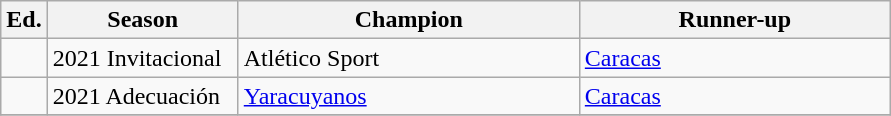<table class="sortable wikitable">
<tr>
<th width=px>Ed.</th>
<th width=120px>Season</th>
<th width=220px>Champion</th>
<th width=200px>Runner-up</th>
</tr>
<tr>
<td></td>
<td>2021 Invitacional</td>
<td>Atlético Sport </td>
<td><a href='#'>Caracas</a></td>
</tr>
<tr>
<td></td>
<td>2021 Adecuación</td>
<td><a href='#'>Yaracuyanos</a> </td>
<td><a href='#'>Caracas</a></td>
</tr>
<tr>
</tr>
</table>
